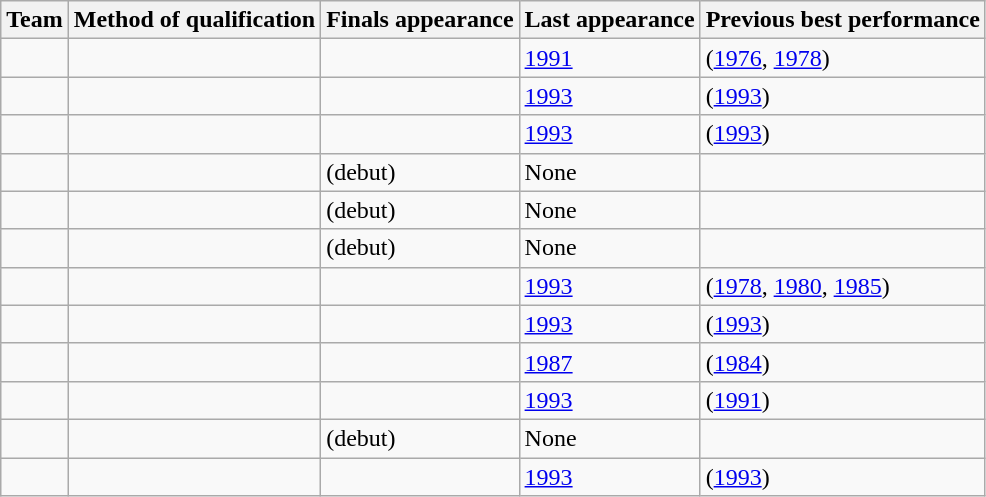<table class="wikitable sortable">
<tr>
<th>Team</th>
<th>Method of qualification</th>
<th>Finals appearance</th>
<th>Last appearance</th>
<th>Previous best performance</th>
</tr>
<tr>
<td></td>
<td></td>
<td></td>
<td><a href='#'>1991</a></td>
<td> (<a href='#'>1976</a>, <a href='#'>1978</a>)</td>
</tr>
<tr>
<td></td>
<td></td>
<td></td>
<td><a href='#'>1993</a></td>
<td> (<a href='#'>1993</a>)</td>
</tr>
<tr>
<td></td>
<td></td>
<td></td>
<td><a href='#'>1993</a></td>
<td> (<a href='#'>1993</a>)</td>
</tr>
<tr>
<td></td>
<td></td>
<td> (debut)</td>
<td>None</td>
<td></td>
</tr>
<tr>
<td></td>
<td></td>
<td> (debut)</td>
<td>None</td>
<td></td>
</tr>
<tr>
<td></td>
<td></td>
<td> (debut)</td>
<td>None</td>
<td></td>
</tr>
<tr>
<td></td>
<td></td>
<td></td>
<td><a href='#'>1993</a></td>
<td> (<a href='#'>1978</a>, <a href='#'>1980</a>, <a href='#'>1985</a>)</td>
</tr>
<tr>
<td></td>
<td></td>
<td></td>
<td><a href='#'>1993</a></td>
<td> (<a href='#'>1993</a>)</td>
</tr>
<tr>
<td></td>
<td></td>
<td></td>
<td><a href='#'>1987</a></td>
<td> (<a href='#'>1984</a>)</td>
</tr>
<tr>
<td></td>
<td></td>
<td></td>
<td><a href='#'>1993</a></td>
<td> (<a href='#'>1991</a>)</td>
</tr>
<tr>
<td></td>
<td></td>
<td> (debut)</td>
<td>None</td>
<td></td>
</tr>
<tr>
<td></td>
<td></td>
<td></td>
<td><a href='#'>1993</a></td>
<td> (<a href='#'>1993</a>)</td>
</tr>
</table>
